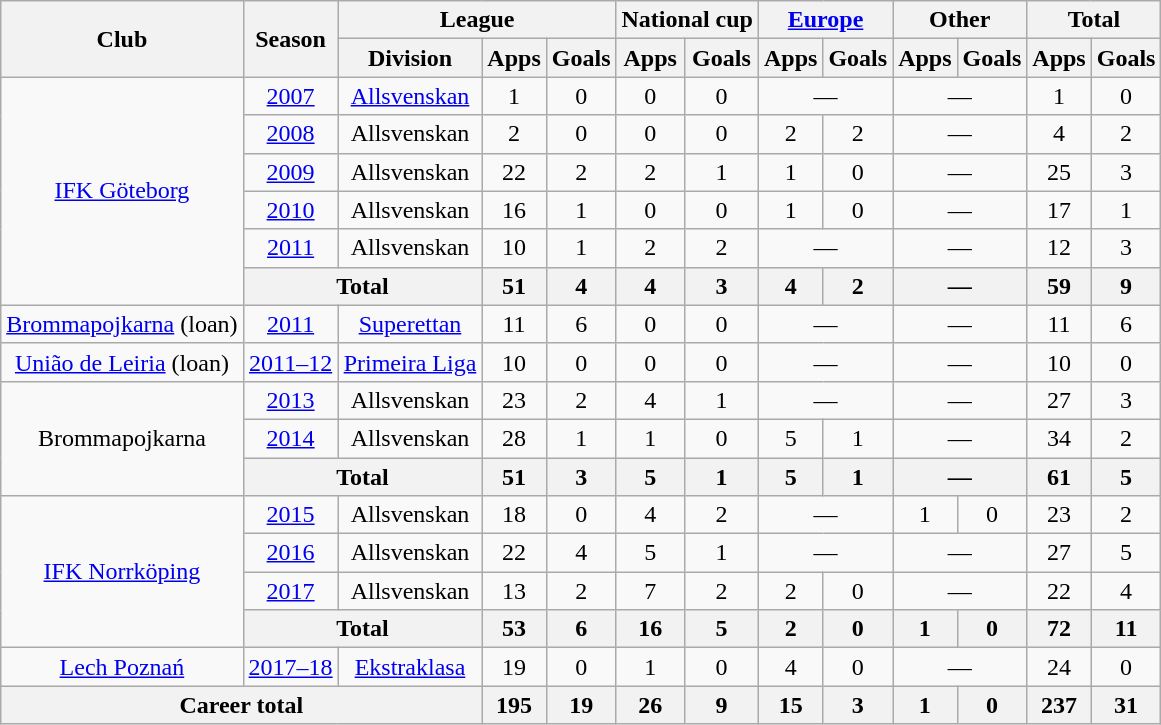<table class="wikitable" style="text-align: center;">
<tr>
<th rowspan="2">Club</th>
<th rowspan="2">Season</th>
<th colspan="3">League</th>
<th colspan="2">National cup</th>
<th colspan="2"><a href='#'>Europe</a></th>
<th colspan="2">Other</th>
<th colspan="2">Total</th>
</tr>
<tr>
<th>Division</th>
<th>Apps</th>
<th>Goals</th>
<th>Apps</th>
<th>Goals</th>
<th>Apps</th>
<th>Goals</th>
<th>Apps</th>
<th>Goals</th>
<th>Apps</th>
<th>Goals</th>
</tr>
<tr>
<td rowspan="6"><a href='#'>IFK Göteborg</a></td>
<td><a href='#'>2007</a></td>
<td><a href='#'>Allsvenskan</a></td>
<td>1</td>
<td>0</td>
<td>0</td>
<td>0</td>
<td colspan="2">—</td>
<td colspan="2">—</td>
<td>1</td>
<td>0</td>
</tr>
<tr>
<td><a href='#'>2008</a></td>
<td>Allsvenskan</td>
<td>2</td>
<td>0</td>
<td>0</td>
<td>0</td>
<td>2</td>
<td>2</td>
<td colspan="2">—</td>
<td>4</td>
<td>2</td>
</tr>
<tr>
<td><a href='#'>2009</a></td>
<td>Allsvenskan</td>
<td>22</td>
<td>2</td>
<td>2</td>
<td>1</td>
<td>1</td>
<td>0</td>
<td colspan="2">—</td>
<td>25</td>
<td>3</td>
</tr>
<tr>
<td><a href='#'>2010</a></td>
<td>Allsvenskan</td>
<td>16</td>
<td>1</td>
<td>0</td>
<td>0</td>
<td>1</td>
<td>0</td>
<td colspan="2">—</td>
<td>17</td>
<td>1</td>
</tr>
<tr>
<td><a href='#'>2011</a></td>
<td>Allsvenskan</td>
<td>10</td>
<td>1</td>
<td>2</td>
<td>2</td>
<td colspan="2">—</td>
<td colspan="2">—</td>
<td>12</td>
<td>3</td>
</tr>
<tr>
<th colspan="2">Total</th>
<th>51</th>
<th>4</th>
<th>4</th>
<th>3</th>
<th>4</th>
<th>2</th>
<th colspan="2">—</th>
<th>59</th>
<th>9</th>
</tr>
<tr>
<td><a href='#'>Brommapojkarna</a> (loan)</td>
<td><a href='#'>2011</a></td>
<td rowspan="1"><a href='#'>Superettan</a></td>
<td>11</td>
<td>6</td>
<td>0</td>
<td>0</td>
<td colspan="2">—</td>
<td colspan="2">—</td>
<td>11</td>
<td>6</td>
</tr>
<tr>
<td rowspan="1"><a href='#'>União de Leiria</a> (loan)</td>
<td><a href='#'>2011–12</a></td>
<td rowspan="1"><a href='#'>Primeira Liga</a></td>
<td>10</td>
<td>0</td>
<td>0</td>
<td>0</td>
<td colspan="2">—</td>
<td colspan="2">—</td>
<td>10</td>
<td>0</td>
</tr>
<tr>
<td rowspan="3">Brommapojkarna</td>
<td><a href='#'>2013</a></td>
<td>Allsvenskan</td>
<td>23</td>
<td>2</td>
<td>4</td>
<td>1</td>
<td colspan="2">—</td>
<td colspan="2">—</td>
<td>27</td>
<td>3</td>
</tr>
<tr>
<td><a href='#'>2014</a></td>
<td>Allsvenskan</td>
<td>28</td>
<td>1</td>
<td>1</td>
<td>0</td>
<td>5</td>
<td>1</td>
<td colspan="2">—</td>
<td>34</td>
<td>2</td>
</tr>
<tr>
<th colspan="2">Total</th>
<th>51</th>
<th>3</th>
<th>5</th>
<th>1</th>
<th>5</th>
<th>1</th>
<th colspan="2">—</th>
<th>61</th>
<th>5</th>
</tr>
<tr>
<td rowspan="4"><a href='#'>IFK Norrköping</a></td>
<td><a href='#'>2015</a></td>
<td>Allsvenskan</td>
<td>18</td>
<td>0</td>
<td>4</td>
<td>2</td>
<td colspan="2">—</td>
<td>1</td>
<td>0</td>
<td>23</td>
<td>2</td>
</tr>
<tr>
<td><a href='#'>2016</a></td>
<td>Allsvenskan</td>
<td>22</td>
<td>4</td>
<td>5</td>
<td>1</td>
<td colspan="2">—</td>
<td colspan="2">—</td>
<td>27</td>
<td>5</td>
</tr>
<tr>
<td><a href='#'>2017</a></td>
<td>Allsvenskan</td>
<td>13</td>
<td>2</td>
<td>7</td>
<td>2</td>
<td>2</td>
<td>0</td>
<td colspan="2">—</td>
<td>22</td>
<td>4</td>
</tr>
<tr>
<th colspan="2">Total</th>
<th>53</th>
<th>6</th>
<th>16</th>
<th>5</th>
<th>2</th>
<th>0</th>
<th>1</th>
<th>0</th>
<th>72</th>
<th>11</th>
</tr>
<tr>
<td rowspan="1"><a href='#'>Lech Poznań</a></td>
<td><a href='#'>2017–18</a></td>
<td rowspan="1"><a href='#'>Ekstraklasa</a></td>
<td>19</td>
<td>0</td>
<td>1</td>
<td>0</td>
<td>4</td>
<td>0</td>
<td colspan="2">—</td>
<td>24</td>
<td>0</td>
</tr>
<tr>
<th colspan="3">Career total</th>
<th>195</th>
<th>19</th>
<th>26</th>
<th>9</th>
<th>15</th>
<th>3</th>
<th>1</th>
<th>0</th>
<th>237</th>
<th>31</th>
</tr>
</table>
